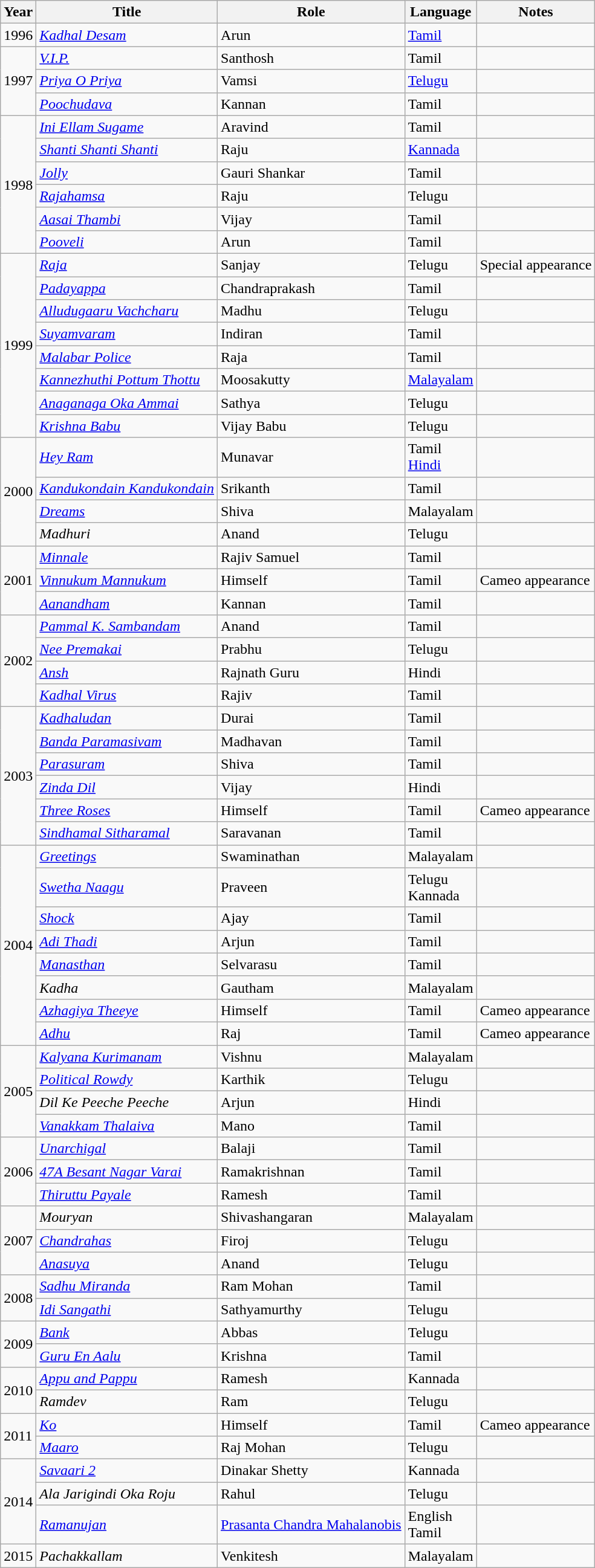<table class="wikitable sortable">
<tr>
<th>Year</th>
<th>Title</th>
<th>Role</th>
<th>Language</th>
<th class="unsortable">Notes</th>
</tr>
<tr>
<td>1996</td>
<td><em><a href='#'>Kadhal Desam</a></em></td>
<td>Arun</td>
<td><a href='#'>Tamil</a></td>
<td></td>
</tr>
<tr>
<td rowspan="3">1997</td>
<td><em><a href='#'>V.I.P.</a></em></td>
<td>Santhosh</td>
<td>Tamil</td>
<td></td>
</tr>
<tr>
<td><em><a href='#'>Priya O Priya</a></em></td>
<td>Vamsi</td>
<td><a href='#'>Telugu</a></td>
<td></td>
</tr>
<tr>
<td><em><a href='#'>Poochudava</a></em></td>
<td>Kannan</td>
<td>Tamil</td>
<td></td>
</tr>
<tr>
<td rowspan="6">1998</td>
<td><em><a href='#'>Ini Ellam Sugame</a></em></td>
<td>Aravind</td>
<td>Tamil</td>
<td></td>
</tr>
<tr>
<td><em><a href='#'>Shanti Shanti Shanti</a></em></td>
<td>Raju</td>
<td><a href='#'>Kannada</a></td>
<td></td>
</tr>
<tr>
<td><em><a href='#'>Jolly</a></em></td>
<td>Gauri Shankar</td>
<td>Tamil</td>
<td></td>
</tr>
<tr>
<td><em><a href='#'>Rajahamsa</a></em></td>
<td>Raju</td>
<td>Telugu</td>
<td></td>
</tr>
<tr>
<td><em><a href='#'>Aasai Thambi</a></em></td>
<td>Vijay</td>
<td>Tamil</td>
<td></td>
</tr>
<tr>
<td><em><a href='#'>Pooveli</a></em></td>
<td>Arun</td>
<td>Tamil</td>
<td></td>
</tr>
<tr>
<td rowspan="8">1999</td>
<td><em><a href='#'>Raja</a></em></td>
<td>Sanjay</td>
<td>Telugu</td>
<td>Special appearance</td>
</tr>
<tr>
<td><em><a href='#'>Padayappa</a></em></td>
<td>Chandraprakash</td>
<td>Tamil</td>
<td></td>
</tr>
<tr>
<td><em><a href='#'>Alludugaaru Vachcharu</a></em></td>
<td>Madhu</td>
<td>Telugu</td>
<td></td>
</tr>
<tr>
<td><em><a href='#'>Suyamvaram</a></em></td>
<td>Indiran</td>
<td>Tamil</td>
<td></td>
</tr>
<tr>
<td><em><a href='#'>Malabar Police</a></em></td>
<td>Raja</td>
<td>Tamil</td>
<td></td>
</tr>
<tr>
<td><em><a href='#'>Kannezhuthi Pottum Thottu</a></em></td>
<td>Moosakutty</td>
<td><a href='#'>Malayalam</a></td>
<td></td>
</tr>
<tr>
<td><em><a href='#'>Anaganaga Oka Ammai</a></em></td>
<td>Sathya</td>
<td>Telugu</td>
<td></td>
</tr>
<tr>
<td><em><a href='#'>Krishna Babu</a></em></td>
<td>Vijay Babu</td>
<td>Telugu</td>
<td></td>
</tr>
<tr>
<td rowspan="4">2000</td>
<td><em><a href='#'>Hey Ram</a></em></td>
<td>Munavar</td>
<td>Tamil<br><a href='#'>Hindi</a></td>
<td></td>
</tr>
<tr>
<td><em><a href='#'>Kandukondain Kandukondain</a></em></td>
<td>Srikanth</td>
<td>Tamil</td>
<td></td>
</tr>
<tr>
<td><em><a href='#'>Dreams</a></em></td>
<td>Shiva</td>
<td>Malayalam</td>
<td></td>
</tr>
<tr>
<td><em>Madhuri</em></td>
<td>Anand</td>
<td>Telugu</td>
<td></td>
</tr>
<tr>
<td rowspan="3">2001</td>
<td><em><a href='#'>Minnale</a></em></td>
<td>Rajiv Samuel</td>
<td>Tamil</td>
<td></td>
</tr>
<tr>
<td><em><a href='#'>Vinnukum Mannukum</a></em></td>
<td>Himself</td>
<td>Tamil</td>
<td>Cameo appearance</td>
</tr>
<tr>
<td><em><a href='#'>Aanandham</a></em></td>
<td>Kannan</td>
<td>Tamil</td>
<td></td>
</tr>
<tr>
<td rowspan="4">2002</td>
<td><em><a href='#'>Pammal K. Sambandam</a></em></td>
<td>Anand</td>
<td>Tamil</td>
<td></td>
</tr>
<tr>
<td><em><a href='#'>Nee Premakai</a></em></td>
<td>Prabhu</td>
<td>Telugu</td>
<td></td>
</tr>
<tr>
<td><em><a href='#'>Ansh</a></em></td>
<td>Rajnath Guru</td>
<td>Hindi</td>
<td></td>
</tr>
<tr>
<td><em><a href='#'>Kadhal Virus</a></em></td>
<td>Rajiv</td>
<td>Tamil</td>
<td></td>
</tr>
<tr>
<td rowspan="6">2003</td>
<td><em><a href='#'>Kadhaludan</a></em></td>
<td>Durai</td>
<td>Tamil</td>
<td></td>
</tr>
<tr>
<td><em><a href='#'>Banda Paramasivam</a></em></td>
<td>Madhavan</td>
<td>Tamil</td>
<td></td>
</tr>
<tr>
<td><em><a href='#'>Parasuram</a></em></td>
<td>Shiva</td>
<td>Tamil</td>
<td></td>
</tr>
<tr>
<td><em><a href='#'>Zinda Dil</a></em></td>
<td>Vijay</td>
<td>Hindi</td>
<td></td>
</tr>
<tr>
<td><em><a href='#'>Three Roses</a></em></td>
<td>Himself</td>
<td>Tamil</td>
<td>Cameo appearance</td>
</tr>
<tr>
<td><em><a href='#'>Sindhamal Sitharamal</a></em></td>
<td>Saravanan</td>
<td>Tamil</td>
<td></td>
</tr>
<tr>
<td rowspan="8">2004</td>
<td><em><a href='#'>Greetings</a></em></td>
<td>Swaminathan</td>
<td>Malayalam</td>
<td></td>
</tr>
<tr>
<td><em><a href='#'>Swetha Naagu</a></em></td>
<td>Praveen</td>
<td>Telugu<br>Kannada</td>
<td></td>
</tr>
<tr>
<td><em><a href='#'>Shock</a></em></td>
<td>Ajay</td>
<td>Tamil</td>
<td></td>
</tr>
<tr>
<td><em><a href='#'>Adi Thadi</a></em></td>
<td>Arjun</td>
<td>Tamil</td>
<td></td>
</tr>
<tr>
<td><em><a href='#'>Manasthan</a></em></td>
<td>Selvarasu</td>
<td>Tamil</td>
<td></td>
</tr>
<tr>
<td><em>Kadha</em></td>
<td>Gautham</td>
<td>Malayalam</td>
<td></td>
</tr>
<tr>
<td><em><a href='#'>Azhagiya Theeye</a></em></td>
<td>Himself</td>
<td>Tamil</td>
<td>Cameo appearance</td>
</tr>
<tr>
<td><em><a href='#'>Adhu</a></em></td>
<td>Raj</td>
<td>Tamil</td>
<td>Cameo appearance</td>
</tr>
<tr>
<td rowspan="4">2005</td>
<td><em><a href='#'>Kalyana Kurimanam</a></em></td>
<td>Vishnu</td>
<td>Malayalam</td>
<td></td>
</tr>
<tr>
<td><em><a href='#'>Political Rowdy</a></em></td>
<td>Karthik</td>
<td>Telugu</td>
<td></td>
</tr>
<tr>
<td><em>Dil Ke Peeche Peeche</em></td>
<td>Arjun</td>
<td>Hindi</td>
<td></td>
</tr>
<tr>
<td><em><a href='#'>Vanakkam Thalaiva</a></em></td>
<td>Mano</td>
<td>Tamil</td>
<td></td>
</tr>
<tr>
<td rowspan="3">2006</td>
<td><em><a href='#'>Unarchigal</a></em></td>
<td>Balaji</td>
<td>Tamil</td>
<td></td>
</tr>
<tr>
<td><em><a href='#'>47A Besant Nagar Varai</a></em></td>
<td>Ramakrishnan</td>
<td>Tamil</td>
<td></td>
</tr>
<tr>
<td><em><a href='#'>Thiruttu Payale</a></em></td>
<td>Ramesh</td>
<td>Tamil</td>
<td></td>
</tr>
<tr>
<td rowspan="3">2007</td>
<td><em>Mouryan</em></td>
<td>Shivashangaran</td>
<td>Malayalam</td>
<td></td>
</tr>
<tr>
<td><em><a href='#'>Chandrahas</a></em></td>
<td>Firoj</td>
<td>Telugu</td>
<td></td>
</tr>
<tr>
<td><em><a href='#'>Anasuya</a></em></td>
<td>Anand</td>
<td>Telugu</td>
<td></td>
</tr>
<tr>
<td rowspan="2">2008</td>
<td><em><a href='#'>Sadhu Miranda</a></em></td>
<td>Ram Mohan</td>
<td>Tamil</td>
<td></td>
</tr>
<tr>
<td><em><a href='#'>Idi Sangathi</a></em></td>
<td>Sathyamurthy</td>
<td>Telugu</td>
<td></td>
</tr>
<tr>
<td rowspan="2">2009</td>
<td><em><a href='#'>Bank</a></em></td>
<td>Abbas</td>
<td>Telugu</td>
<td></td>
</tr>
<tr>
<td><em><a href='#'>Guru En Aalu</a></em></td>
<td>Krishna</td>
<td>Tamil</td>
<td></td>
</tr>
<tr>
<td rowspan="2">2010</td>
<td><em><a href='#'>Appu and Pappu</a></em></td>
<td>Ramesh</td>
<td>Kannada</td>
<td></td>
</tr>
<tr>
<td><em>Ramdev</em></td>
<td>Ram</td>
<td>Telugu</td>
<td></td>
</tr>
<tr>
<td rowspan="2">2011</td>
<td><em><a href='#'>Ko</a></em></td>
<td>Himself</td>
<td>Tamil</td>
<td>Cameo appearance</td>
</tr>
<tr>
<td><em><a href='#'>Maaro</a></em></td>
<td>Raj Mohan</td>
<td>Telugu</td>
<td></td>
</tr>
<tr>
<td rowspan="3">2014</td>
<td><em><a href='#'>Savaari 2</a></em></td>
<td>Dinakar Shetty</td>
<td>Kannada</td>
<td></td>
</tr>
<tr>
<td><em>Ala Jarigindi Oka Roju</em></td>
<td>Rahul</td>
<td>Telugu</td>
<td></td>
</tr>
<tr>
<td><em><a href='#'>Ramanujan</a></em></td>
<td><a href='#'>Prasanta Chandra Mahalanobis</a></td>
<td>English<br>Tamil</td>
<td></td>
</tr>
<tr>
<td rowspan="">2015</td>
<td><em>Pachakkallam</em></td>
<td>Venkitesh</td>
<td>Malayalam</td>
<td></td>
</tr>
</table>
